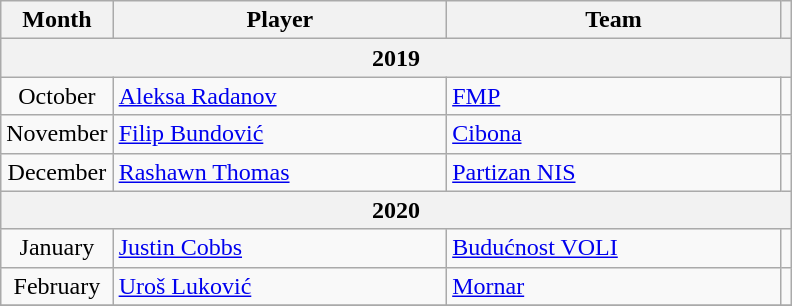<table class="wikitable" style="text-align: center;">
<tr>
<th>Month</th>
<th style="width:215px;">Player</th>
<th style="width:215px;">Team</th>
<th></th>
</tr>
<tr>
<th colspan=4>2019</th>
</tr>
<tr>
<td>October</td>
<td align="left"> <a href='#'>Aleksa Radanov</a></td>
<td align="left"> <a href='#'>FMP</a></td>
<td></td>
</tr>
<tr>
<td>November</td>
<td align="left"> <a href='#'>Filip Bundović</a></td>
<td align="left"> <a href='#'>Cibona</a></td>
<td></td>
</tr>
<tr>
<td>December</td>
<td align="left"> <a href='#'>Rashawn Thomas</a></td>
<td align="left"> <a href='#'>Partizan NIS</a></td>
<td></td>
</tr>
<tr>
<th colspan=4>2020</th>
</tr>
<tr>
<td>January</td>
<td align="left"> <a href='#'>Justin Cobbs</a></td>
<td align="left"> <a href='#'>Budućnost VOLI</a></td>
<td></td>
</tr>
<tr>
<td>February</td>
<td align="left"> <a href='#'>Uroš Luković</a></td>
<td align="left"> <a href='#'>Mornar</a></td>
<td></td>
</tr>
<tr>
</tr>
</table>
